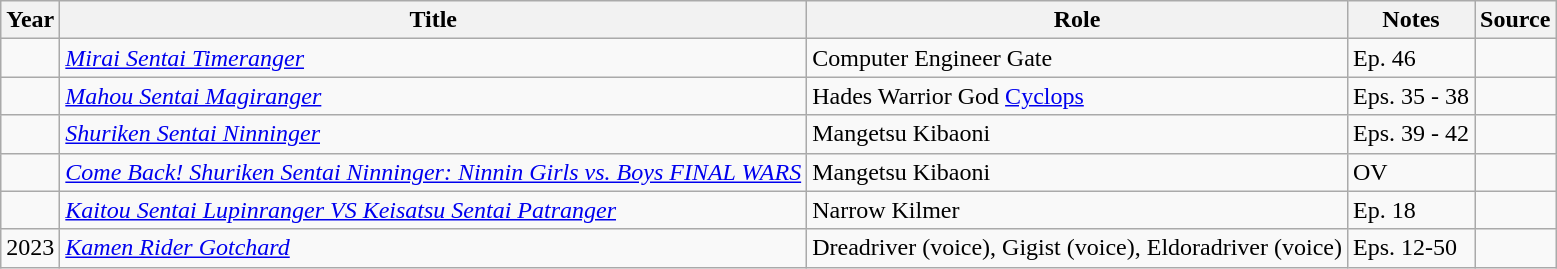<table class="wikitable sortable plainrowheaders">
<tr>
<th>Year</th>
<th>Title</th>
<th>Role</th>
<th class="unsortable">Notes</th>
<th class="unsortable">Source</th>
</tr>
<tr>
<td></td>
<td><em><a href='#'>Mirai Sentai Timeranger</a></em></td>
<td>Computer Engineer Gate</td>
<td>Ep. 46</td>
<td></td>
</tr>
<tr>
<td></td>
<td><em><a href='#'>Mahou Sentai Magiranger</a></em></td>
<td>Hades Warrior God <a href='#'>Cyclops</a></td>
<td>Eps. 35 - 38</td>
<td></td>
</tr>
<tr>
<td></td>
<td><em><a href='#'>Shuriken Sentai Ninninger</a></em></td>
<td>Mangetsu Kibaoni</td>
<td>Eps. 39 - 42</td>
<td></td>
</tr>
<tr>
<td></td>
<td><em><a href='#'>Come Back! Shuriken Sentai Ninninger: Ninnin Girls vs. Boys FINAL WARS</a></em></td>
<td>Mangetsu Kibaoni</td>
<td>OV</td>
<td></td>
</tr>
<tr>
<td></td>
<td><em><a href='#'>Kaitou Sentai Lupinranger VS Keisatsu Sentai Patranger</a></em></td>
<td>Narrow Kilmer</td>
<td>Ep. 18</td>
<td></td>
</tr>
<tr>
<td>2023</td>
<td><em><a href='#'>Kamen Rider Gotchard</a></em></td>
<td>Dreadriver (voice), Gigist (voice),  Eldoradriver (voice)</td>
<td>Eps. 12-50</td>
<td></td>
</tr>
</table>
